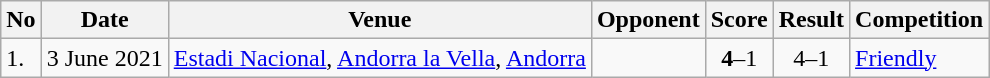<table class="wikitable sortable">
<tr>
<th>No</th>
<th>Date</th>
<th>Venue</th>
<th>Opponent</th>
<th>Score</th>
<th>Result</th>
<th>Competition</th>
</tr>
<tr>
<td>1.</td>
<td>3 June 2021</td>
<td><a href='#'>Estadi Nacional</a>, <a href='#'>Andorra la Vella</a>, <a href='#'>Andorra</a></td>
<td></td>
<td align=center><strong>4</strong>–1</td>
<td rowspan="1" style="text-align:center">4–1</td>
<td rowspan="1"><a href='#'>Friendly</a></td>
</tr>
</table>
